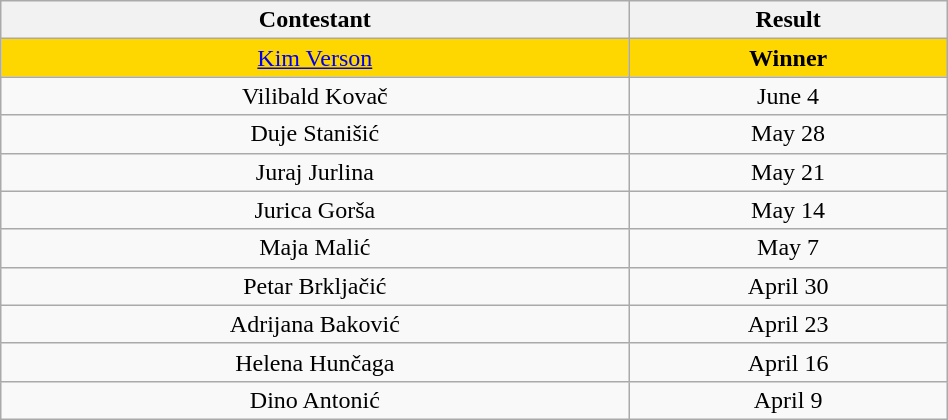<table class="wikitable sortable" style="text-align:center; width:50%">
<tr>
<th scope="col">Contestant</th>
<th scope="col">Result</th>
</tr>
<tr>
<td bgcolor="gold"><a href='#'>Kim Verson</a></td>
<td bgcolor="gold"><strong>Winner</strong></td>
</tr>
<tr>
<td>Vilibald Kovač</td>
<td>June 4</td>
</tr>
<tr>
<td>Duje Stanišić</td>
<td>May 28</td>
</tr>
<tr>
<td>Juraj Jurlina</td>
<td>May 21</td>
</tr>
<tr>
<td>Jurica Gorša</td>
<td>May 14</td>
</tr>
<tr>
<td>Maja Malić</td>
<td>May 7</td>
</tr>
<tr>
<td>Petar Brkljačić</td>
<td>April 30</td>
</tr>
<tr>
<td>Adrijana Baković</td>
<td>April 23</td>
</tr>
<tr>
<td>Helena Hunčaga</td>
<td>April 16</td>
</tr>
<tr>
<td>Dino Antonić</td>
<td>April 9</td>
</tr>
</table>
